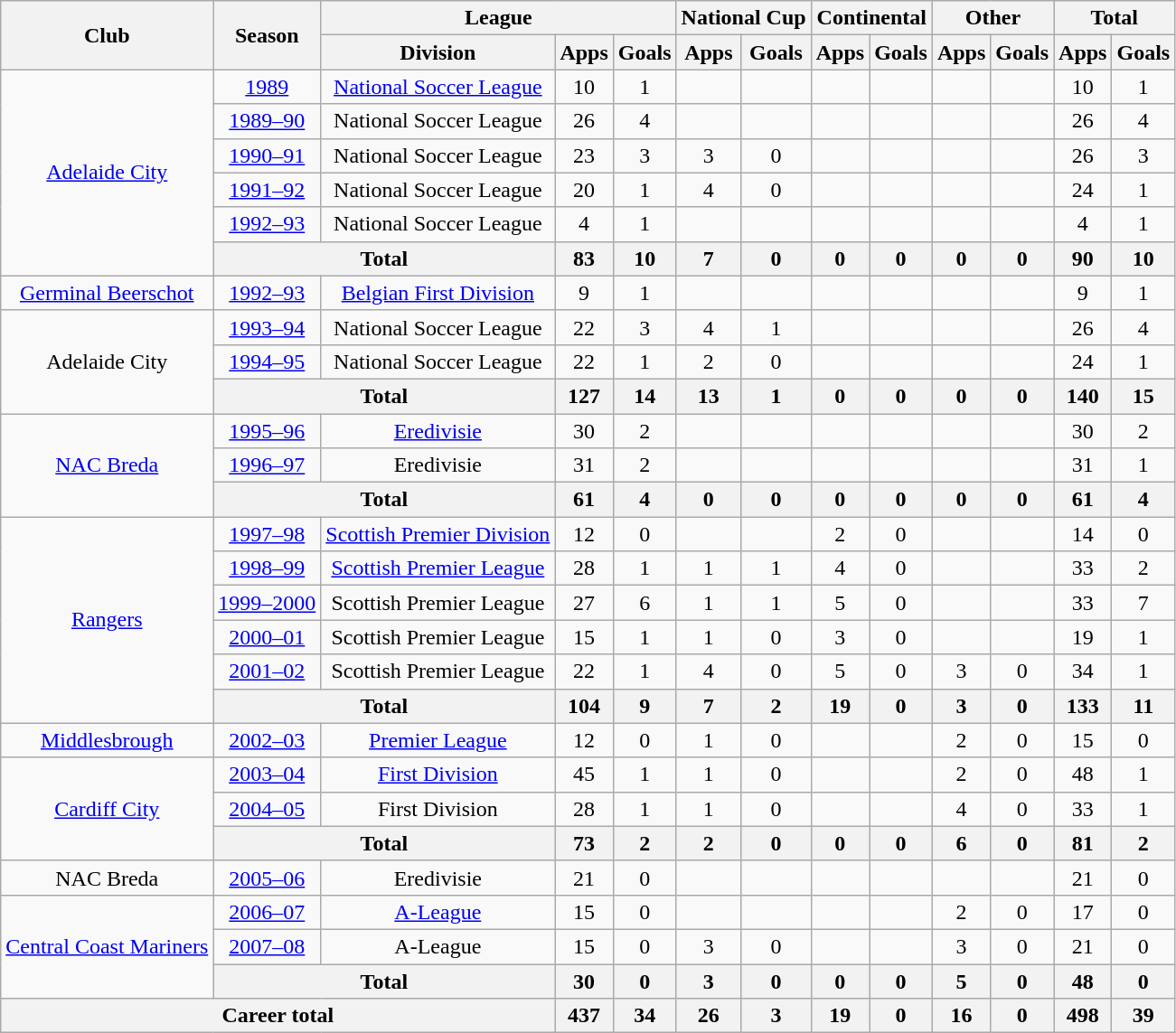<table class=wikitable style=text-align:center>
<tr>
<th rowspan=2>Club</th>
<th rowspan=2>Season</th>
<th colspan=3>League</th>
<th colspan=2>National Cup</th>
<th colspan=2>Continental</th>
<th colspan=2>Other</th>
<th colspan=2>Total</th>
</tr>
<tr>
<th>Division</th>
<th>Apps</th>
<th>Goals</th>
<th>Apps</th>
<th>Goals</th>
<th>Apps</th>
<th>Goals</th>
<th>Apps</th>
<th>Goals</th>
<th>Apps</th>
<th>Goals</th>
</tr>
<tr>
<td rowspan="6"><a href='#'>Adelaide City</a></td>
<td><a href='#'>1989</a></td>
<td><a href='#'>National Soccer League</a></td>
<td>10</td>
<td>1</td>
<td></td>
<td></td>
<td></td>
<td></td>
<td></td>
<td></td>
<td>10</td>
<td>1</td>
</tr>
<tr>
<td><a href='#'>1989–90</a></td>
<td>National Soccer League</td>
<td>26</td>
<td>4</td>
<td></td>
<td></td>
<td></td>
<td></td>
<td></td>
<td></td>
<td>26</td>
<td>4</td>
</tr>
<tr>
<td><a href='#'>1990–91</a></td>
<td>National Soccer League</td>
<td>23</td>
<td>3</td>
<td>3</td>
<td>0</td>
<td></td>
<td></td>
<td></td>
<td></td>
<td>26</td>
<td>3</td>
</tr>
<tr>
<td><a href='#'>1991–92</a></td>
<td>National Soccer League</td>
<td>20</td>
<td>1</td>
<td>4</td>
<td>0</td>
<td></td>
<td></td>
<td></td>
<td></td>
<td>24</td>
<td>1</td>
</tr>
<tr>
<td><a href='#'>1992–93</a></td>
<td>National Soccer League</td>
<td>4</td>
<td>1</td>
<td></td>
<td></td>
<td></td>
<td></td>
<td></td>
<td></td>
<td>4</td>
<td>1</td>
</tr>
<tr>
<th colspan="2">Total</th>
<th>83</th>
<th>10</th>
<th>7</th>
<th>0</th>
<th>0</th>
<th>0</th>
<th>0</th>
<th>0</th>
<th>90</th>
<th>10</th>
</tr>
<tr>
<td><a href='#'>Germinal Beerschot</a></td>
<td><a href='#'>1992–93</a></td>
<td><a href='#'>Belgian First Division</a></td>
<td>9</td>
<td>1</td>
<td></td>
<td></td>
<td></td>
<td></td>
<td></td>
<td></td>
<td>9</td>
<td>1</td>
</tr>
<tr>
<td rowspan="3">Adelaide City</td>
<td><a href='#'>1993–94</a></td>
<td>National Soccer League</td>
<td>22</td>
<td>3</td>
<td>4</td>
<td>1</td>
<td></td>
<td></td>
<td></td>
<td></td>
<td>26</td>
<td>4</td>
</tr>
<tr>
<td><a href='#'>1994–95</a></td>
<td>National Soccer League</td>
<td>22</td>
<td>1</td>
<td>2</td>
<td>0</td>
<td></td>
<td></td>
<td></td>
<td></td>
<td>24</td>
<td>1</td>
</tr>
<tr>
<th colspan="2">Total</th>
<th>127</th>
<th>14</th>
<th>13</th>
<th>1</th>
<th>0</th>
<th>0</th>
<th>0</th>
<th>0</th>
<th>140</th>
<th>15</th>
</tr>
<tr>
<td rowspan="3"><a href='#'>NAC Breda</a></td>
<td><a href='#'>1995–96</a></td>
<td><a href='#'>Eredivisie</a></td>
<td>30</td>
<td>2</td>
<td></td>
<td></td>
<td></td>
<td></td>
<td></td>
<td></td>
<td>30</td>
<td>2</td>
</tr>
<tr>
<td><a href='#'>1996–97</a></td>
<td>Eredivisie</td>
<td>31</td>
<td>2</td>
<td></td>
<td></td>
<td></td>
<td></td>
<td></td>
<td></td>
<td>31</td>
<td>1</td>
</tr>
<tr>
<th colspan="2">Total</th>
<th>61</th>
<th>4</th>
<th>0</th>
<th>0</th>
<th>0</th>
<th>0</th>
<th>0</th>
<th>0</th>
<th>61</th>
<th>4</th>
</tr>
<tr>
<td rowspan="6"><a href='#'>Rangers</a></td>
<td><a href='#'>1997–98</a></td>
<td><a href='#'>Scottish Premier Division</a></td>
<td>12</td>
<td>0</td>
<td></td>
<td></td>
<td>2</td>
<td>0</td>
<td></td>
<td></td>
<td>14</td>
<td>0</td>
</tr>
<tr>
<td><a href='#'>1998–99</a></td>
<td><a href='#'>Scottish Premier League</a></td>
<td>28</td>
<td>1</td>
<td>1</td>
<td>1</td>
<td>4</td>
<td>0</td>
<td></td>
<td></td>
<td>33</td>
<td>2</td>
</tr>
<tr>
<td><a href='#'>1999–2000</a></td>
<td>Scottish Premier League</td>
<td>27</td>
<td>6</td>
<td>1</td>
<td>1</td>
<td>5</td>
<td>0</td>
<td></td>
<td></td>
<td>33</td>
<td>7</td>
</tr>
<tr>
<td><a href='#'>2000–01</a></td>
<td>Scottish Premier League</td>
<td>15</td>
<td>1</td>
<td>1</td>
<td>0</td>
<td>3</td>
<td>0</td>
<td></td>
<td></td>
<td>19</td>
<td>1</td>
</tr>
<tr>
<td><a href='#'>2001–02</a></td>
<td>Scottish Premier League</td>
<td>22</td>
<td>1</td>
<td>4</td>
<td>0</td>
<td>5</td>
<td>0</td>
<td>3</td>
<td>0</td>
<td>34</td>
<td>1</td>
</tr>
<tr>
<th colspan="2">Total</th>
<th>104</th>
<th>9</th>
<th>7</th>
<th>2</th>
<th>19</th>
<th>0</th>
<th>3</th>
<th>0</th>
<th>133</th>
<th>11</th>
</tr>
<tr>
<td><a href='#'>Middlesbrough</a></td>
<td><a href='#'>2002–03</a></td>
<td><a href='#'>Premier League</a></td>
<td>12</td>
<td>0</td>
<td>1</td>
<td>0</td>
<td></td>
<td></td>
<td>2</td>
<td>0</td>
<td>15</td>
<td>0</td>
</tr>
<tr>
<td rowspan="3"><a href='#'>Cardiff City</a></td>
<td><a href='#'>2003–04</a></td>
<td><a href='#'>First Division</a></td>
<td>45</td>
<td>1</td>
<td>1</td>
<td>0</td>
<td></td>
<td></td>
<td>2</td>
<td>0</td>
<td>48</td>
<td>1</td>
</tr>
<tr>
<td><a href='#'>2004–05</a></td>
<td>First Division</td>
<td>28</td>
<td>1</td>
<td>1</td>
<td>0</td>
<td></td>
<td></td>
<td>4</td>
<td>0</td>
<td>33</td>
<td>1</td>
</tr>
<tr>
<th colspan="2">Total</th>
<th>73</th>
<th>2</th>
<th>2</th>
<th>0</th>
<th>0</th>
<th>0</th>
<th>6</th>
<th>0</th>
<th>81</th>
<th>2</th>
</tr>
<tr>
<td>NAC Breda</td>
<td><a href='#'>2005–06</a></td>
<td>Eredivisie</td>
<td>21</td>
<td>0</td>
<td></td>
<td></td>
<td></td>
<td></td>
<td></td>
<td></td>
<td>21</td>
<td>0</td>
</tr>
<tr>
<td rowspan="3"><a href='#'>Central Coast Mariners</a></td>
<td><a href='#'>2006–07</a></td>
<td><a href='#'>A-League</a></td>
<td>15</td>
<td>0</td>
<td></td>
<td></td>
<td></td>
<td></td>
<td>2</td>
<td>0</td>
<td>17</td>
<td>0</td>
</tr>
<tr>
<td><a href='#'>2007–08</a></td>
<td>A-League</td>
<td>15</td>
<td>0</td>
<td>3</td>
<td>0</td>
<td></td>
<td></td>
<td>3</td>
<td>0</td>
<td>21</td>
<td>0</td>
</tr>
<tr>
<th colspan="2">Total</th>
<th>30</th>
<th>0</th>
<th>3</th>
<th>0</th>
<th>0</th>
<th>0</th>
<th>5</th>
<th>0</th>
<th>48</th>
<th>0</th>
</tr>
<tr>
<th colspan="3">Career total</th>
<th>437</th>
<th>34</th>
<th>26</th>
<th>3</th>
<th>19</th>
<th>0</th>
<th>16</th>
<th>0</th>
<th>498</th>
<th>39</th>
</tr>
</table>
